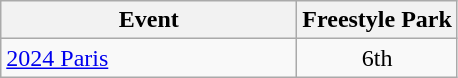<table class="wikitable" style="text-align: center;">
<tr ">
<th style="width:190px;">Event</th>
<th>Freestyle Park</th>
</tr>
<tr>
<td align=left> <a href='#'>2024 Paris</a></td>
<td>6th</td>
</tr>
</table>
